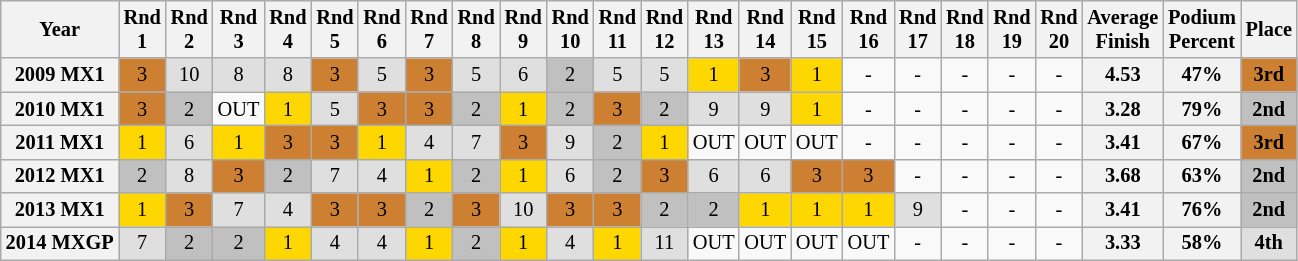<table class="wikitable" style="font-size: 85%; text-align:center">
<tr valign="top">
<th valign="middle">Year</th>
<th>Rnd<br>1</th>
<th>Rnd<br>2</th>
<th>Rnd<br>3</th>
<th>Rnd<br>4</th>
<th>Rnd<br>5</th>
<th>Rnd<br>6</th>
<th>Rnd<br>7</th>
<th>Rnd<br>8</th>
<th>Rnd<br>9</th>
<th>Rnd<br>10</th>
<th>Rnd<br>11</th>
<th>Rnd<br>12</th>
<th>Rnd<br>13</th>
<th>Rnd<br>14</th>
<th>Rnd<br>15</th>
<th>Rnd<br>16</th>
<th>Rnd<br>17</th>
<th>Rnd<br>18</th>
<th>Rnd<br>19</th>
<th>Rnd<br>20</th>
<th valign="middle">Average<br>Finish</th>
<th valign="middle">Podium<br>Percent</th>
<th valign="middle">Place</th>
</tr>
<tr>
<th>2009 MX1</th>
<td style="background:#cd7f32;">3</td>
<td style="background:#dfdfdf;">10</td>
<td style="background:#dfdfdf;">8</td>
<td style="background:#dfdfdf;">8</td>
<td style="background:#cd7f32;">3</td>
<td style="background:#dfdfdf;">5</td>
<td style="background:#cd7f32;">3</td>
<td style="background:#dfdfdf;">5</td>
<td style="background:#dfdfdf;">6</td>
<td style="background:silver;">2</td>
<td style="background:#dfdfdf;">5</td>
<td style="background:#dfdfdf;">5</td>
<td style="background:gold;">1</td>
<td style="background:#cd7f32;">3</td>
<td style="background:gold;">1</td>
<td>-</td>
<td>-</td>
<td>-</td>
<td>-</td>
<td>-</td>
<th>4.53</th>
<th>47%</th>
<th style="background:#cd7f32;">3rd</th>
</tr>
<tr>
<th>2010 MX1</th>
<td style="background:#cd7f32;">3</td>
<td style="background:silver;">2</td>
<td>OUT</td>
<td style="background:gold;">1</td>
<td style="background:#dfdfdf;">5</td>
<td style="background:#cd7f32;">3</td>
<td style="background:#cd7f32;">3</td>
<td style="background:silver;">2</td>
<td style="background:gold;">1</td>
<td style="background:silver;">2</td>
<td style="background:#cd7f32;">3</td>
<td style="background:silver;">2</td>
<td style="background:#dfdfdf;">9</td>
<td style="background:#dfdfdf;">9</td>
<td style="background:gold;">1</td>
<td>-</td>
<td>-</td>
<td>-</td>
<td>-</td>
<td>-</td>
<th>3.28</th>
<th>79%</th>
<th style="background:silver;">2nd</th>
</tr>
<tr>
<th>2011 MX1</th>
<td style="background:gold;">1</td>
<td style="background:#dfdfdf;">6</td>
<td style="background:gold;">1</td>
<td style="background:#cd7f32;">3</td>
<td style="background:#cd7f32;">3</td>
<td style="background:gold;">1</td>
<td style="background:#dfdfdf;">4</td>
<td style="background:#dfdfdf;">7</td>
<td style="background:#cd7f32;">3</td>
<td style="background:#dfdfdf;">9</td>
<td style="background:silver;">2</td>
<td style="background:gold;">1</td>
<td>OUT</td>
<td>OUT</td>
<td>OUT</td>
<td>-</td>
<td>-</td>
<td>-</td>
<td>-</td>
<td>-</td>
<th>3.41</th>
<th>67%</th>
<th style="background:#cd7f32;">3rd</th>
</tr>
<tr>
<th>2012 MX1</th>
<td style="background:silver;">2</td>
<td style="background:#dfdfdf;">8</td>
<td style="background:#cd7f32;">3</td>
<td style="background:silver;">2</td>
<td style="background:#dfdfdf;">7</td>
<td style="background:#dfdfdf;">4</td>
<td style="background:gold;">1</td>
<td style="background:silver;">2</td>
<td style="background:gold;">1</td>
<td style="background:#dfdfdf;">6</td>
<td style="background:silver;">2</td>
<td style="background:#cd7f32;">3</td>
<td style="background:#dfdfdf;">6</td>
<td style="background:#dfdfdf;">6</td>
<td style="background:#cd7f32;">3</td>
<td style="background:#cd7f32;">3</td>
<td>-</td>
<td>-</td>
<td>-</td>
<td>-</td>
<th>3.68</th>
<th>63%</th>
<th style="background:silver;">2nd</th>
</tr>
<tr>
<th>2013 MX1</th>
<td style="background:gold;">1</td>
<td style="background:#cd7f32;">3</td>
<td style="background:#dfdfdf;">7</td>
<td style="background:#dfdfdf;">4</td>
<td style="background:#cd7f32;">3</td>
<td style="background:#cd7f32;">3</td>
<td style="background:silver;">2</td>
<td style="background:#cd7f32;">3</td>
<td style="background:#dfdfdf;">10</td>
<td style="background:#cd7f32;">3</td>
<td style="background:#cd7f32;">3</td>
<td style="background:silver;">2</td>
<td style="background:silver;">2</td>
<td style="background:gold;">1</td>
<td style="background:gold;">1</td>
<td style="background:gold;">1</td>
<td style="background:#dfdfdf;">9</td>
<td>-</td>
<td>-</td>
<td>-</td>
<th>3.41</th>
<th>76%</th>
<th style="background:silver;">2nd</th>
</tr>
<tr>
<th>2014 MXGP</th>
<td style="background:#dfdfdf;">7</td>
<td style="background:silver;">2</td>
<td style="background:silver;">2</td>
<td style="background:gold;">1</td>
<td style="background:#dfdfdf;">4</td>
<td style="background:#dfdfdf;">4</td>
<td style="background:gold;">1</td>
<td style="background:silver;">2</td>
<td style="background:gold;">1</td>
<td style="background:#dfdfdf;">4</td>
<td style="background:gold;">1</td>
<td style="background:#dfdfdf;">11</td>
<td>OUT</td>
<td>OUT</td>
<td>OUT</td>
<td>OUT</td>
<td>-</td>
<td>-</td>
<td>-</td>
<td>-</td>
<th>3.33</th>
<th>58%</th>
<th style="background:#dfdfdf;">4th</th>
</tr>
</table>
